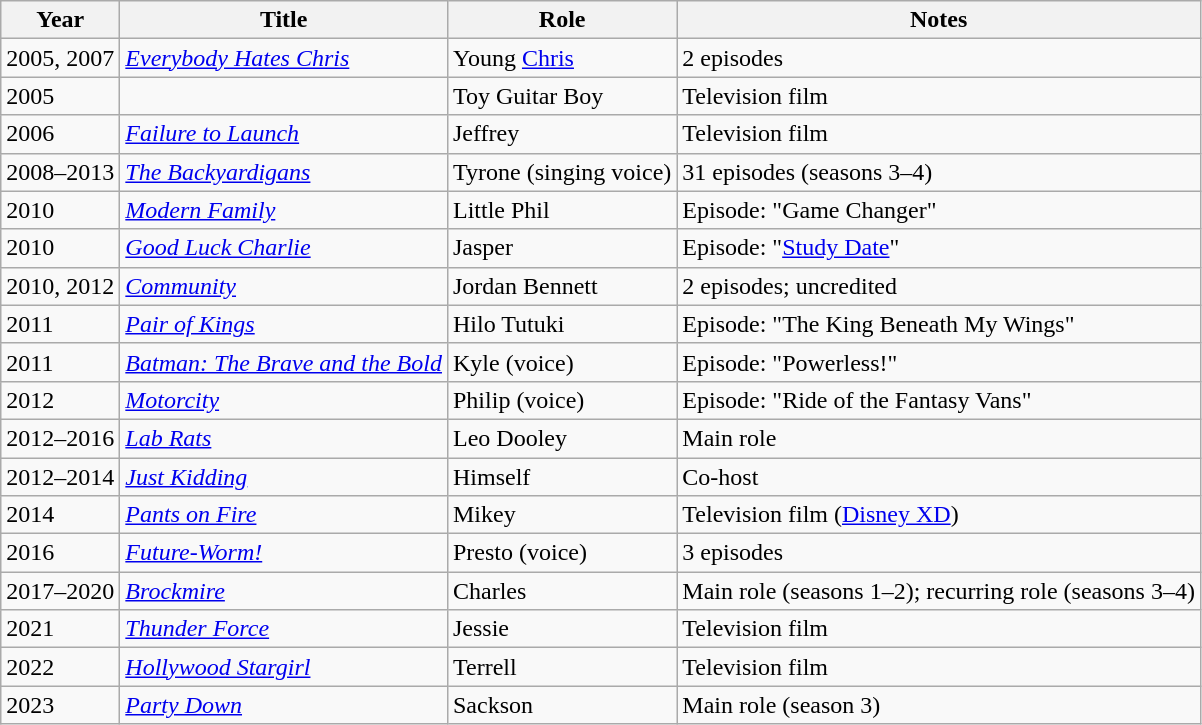<table class="wikitable">
<tr>
<th>Year</th>
<th>Title</th>
<th>Role</th>
<th>Notes</th>
</tr>
<tr>
<td>2005, 2007</td>
<td><em><a href='#'>Everybody Hates Chris</a></em></td>
<td>Young <a href='#'>Chris</a></td>
<td>2 episodes</td>
</tr>
<tr>
<td>2005</td>
<td></td>
<td>Toy Guitar Boy</td>
<td>Television film</td>
</tr>
<tr>
<td>2006</td>
<td><em><a href='#'>Failure to Launch</a></em></td>
<td>Jeffrey</td>
<td>Television film</td>
</tr>
<tr>
<td>2008–2013</td>
<td><em><a href='#'>The Backyardigans</a></em></td>
<td>Tyrone (singing voice)</td>
<td>31 episodes (seasons 3–4)</td>
</tr>
<tr>
<td>2010</td>
<td><em><a href='#'>Modern Family</a></em></td>
<td>Little Phil</td>
<td>Episode: "Game Changer"</td>
</tr>
<tr>
<td>2010</td>
<td><em><a href='#'>Good Luck Charlie</a></em></td>
<td>Jasper</td>
<td>Episode: "<a href='#'>Study Date</a>"</td>
</tr>
<tr>
<td>2010, 2012</td>
<td><em><a href='#'>Community</a></em></td>
<td>Jordan Bennett</td>
<td>2 episodes; uncredited</td>
</tr>
<tr>
<td>2011</td>
<td><em><a href='#'>Pair of Kings</a></em></td>
<td>Hilo Tutuki</td>
<td>Episode: "The King Beneath My Wings"</td>
</tr>
<tr>
<td>2011</td>
<td><em><a href='#'>Batman: The Brave and the Bold</a></em></td>
<td>Kyle (voice)</td>
<td>Episode: "Powerless!"</td>
</tr>
<tr>
<td>2012</td>
<td><em><a href='#'>Motorcity</a></em></td>
<td>Philip (voice)</td>
<td>Episode: "Ride of the Fantasy Vans"</td>
</tr>
<tr>
<td>2012–2016</td>
<td><em><a href='#'>Lab Rats</a></em></td>
<td>Leo Dooley</td>
<td>Main role</td>
</tr>
<tr>
<td>2012–2014</td>
<td><em><a href='#'>Just Kidding</a></em></td>
<td>Himself</td>
<td>Co-host</td>
</tr>
<tr>
<td>2014</td>
<td><em><a href='#'>Pants on Fire</a></em></td>
<td>Mikey</td>
<td>Television film (<a href='#'>Disney XD</a>)</td>
</tr>
<tr>
<td>2016</td>
<td><em><a href='#'>Future-Worm!</a></em></td>
<td>Presto (voice)</td>
<td>3 episodes</td>
</tr>
<tr>
<td>2017–2020</td>
<td><em><a href='#'>Brockmire</a></em></td>
<td>Charles</td>
<td>Main role (seasons 1–2); recurring role (seasons 3–4)</td>
</tr>
<tr>
<td>2021</td>
<td><em><a href='#'>Thunder Force</a></em></td>
<td>Jessie</td>
<td>Television film</td>
</tr>
<tr>
<td>2022</td>
<td><em><a href='#'>Hollywood Stargirl</a></em></td>
<td>Terrell</td>
<td>Television film</td>
</tr>
<tr>
<td>2023</td>
<td><em><a href='#'>Party Down</a></em></td>
<td>Sackson</td>
<td>Main role (season 3)</td>
</tr>
</table>
